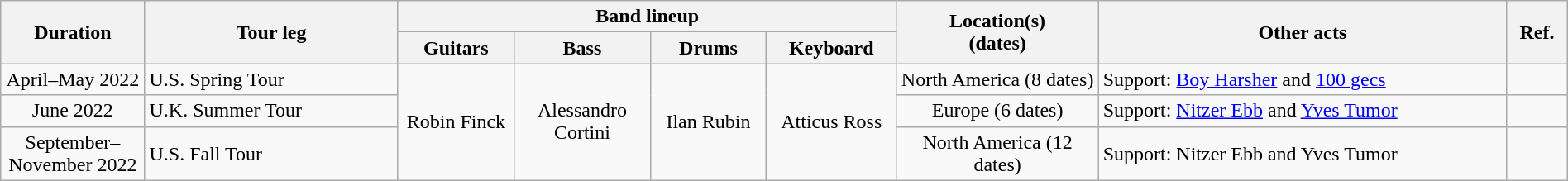<table class="wikitable" style="width:100%">
<tr>
<th width="75" rowspan="2">Duration</th>
<th width="140" rowspan="2">Tour leg</th>
<th colspan="4">Band lineup</th>
<th width="110" rowspan="2">Location(s)<br>(dates)</th>
<th width="230" rowspan="2">Other acts</th>
<th width="15" rowspan="2">Ref.</th>
</tr>
<tr>
<th width="60">Guitars</th>
<th width="60">Bass</th>
<th width="60">Drums</th>
<th width="60">Keyboard</th>
</tr>
<tr>
<td align="center">April–May 2022</td>
<td>U.S. Spring Tour</td>
<td align="center" rowspan="3">Robin Finck</td>
<td align="center" rowspan="3">Alessandro Cortini</td>
<td align="center" rowspan="3">Ilan Rubin</td>
<td align="center" rowspan="3">Atticus Ross</td>
<td align="center">North America (8 dates)</td>
<td>Support: <a href='#'>Boy Harsher</a> and <a href='#'>100 gecs</a></td>
<td></td>
</tr>
<tr>
<td align="center">June 2022</td>
<td>U.K. Summer Tour</td>
<td align="center">Europe (6 dates)</td>
<td>Support: <a href='#'>Nitzer Ebb</a> and <a href='#'>Yves Tumor</a></td>
<td></td>
</tr>
<tr>
<td align="center">September–November 2022</td>
<td>U.S. Fall Tour</td>
<td align="center">North America (12 dates)</td>
<td>Support: Nitzer Ebb and Yves Tumor</td>
<td></td>
</tr>
</table>
